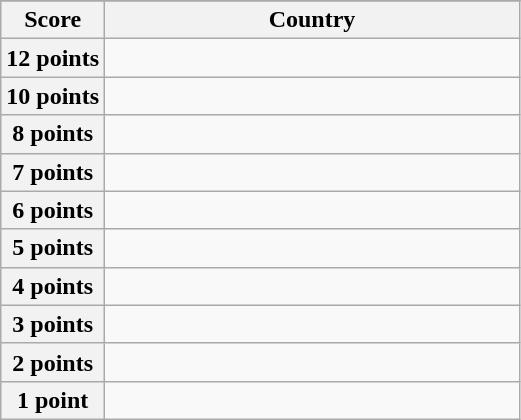<table class="wikitable">
<tr>
</tr>
<tr>
<th scope="col" width="20%">Score</th>
<th scope="col">Country</th>
</tr>
<tr>
<th scope="row">12 points</th>
<td></td>
</tr>
<tr>
<th scope="row">10 points</th>
<td></td>
</tr>
<tr>
<th scope="row">8 points</th>
<td></td>
</tr>
<tr>
<th scope="row">7 points</th>
<td></td>
</tr>
<tr>
<th scope="row">6 points</th>
<td></td>
</tr>
<tr>
<th scope="row">5 points</th>
<td></td>
</tr>
<tr>
<th scope="row">4 points</th>
<td></td>
</tr>
<tr>
<th scope="row">3 points</th>
<td></td>
</tr>
<tr>
<th scope="row">2 points</th>
<td></td>
</tr>
<tr>
<th scope="row">1 point</th>
<td></td>
</tr>
</table>
